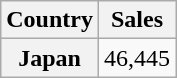<table class="wikitable plainrowheaders">
<tr>
<th scope="col">Country</th>
<th scope="col">Sales</th>
</tr>
<tr>
<th scope="row">Japan</th>
<td align="center">46,445</td>
</tr>
</table>
